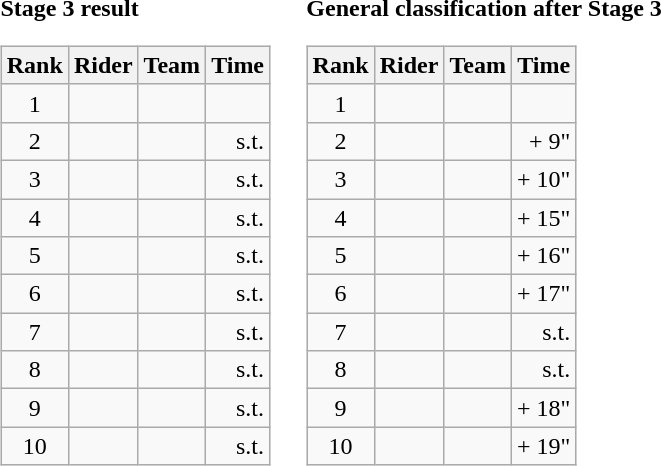<table>
<tr>
<td><strong>Stage 3 result</strong><br><table class="wikitable">
<tr>
<th scope="col">Rank</th>
<th scope="col">Rider</th>
<th scope="col">Team</th>
<th scope="col">Time</th>
</tr>
<tr>
<td style="text-align:center;">1</td>
<td></td>
<td></td>
<td style="text-align:right;"></td>
</tr>
<tr>
<td style="text-align:center;">2</td>
<td></td>
<td></td>
<td style="text-align:right;">s.t.</td>
</tr>
<tr>
<td style="text-align:center;">3</td>
<td></td>
<td></td>
<td style="text-align:right;">s.t.</td>
</tr>
<tr>
<td style="text-align:center;">4</td>
<td></td>
<td></td>
<td style="text-align:right;">s.t.</td>
</tr>
<tr>
<td style="text-align:center;">5</td>
<td></td>
<td></td>
<td style="text-align:right;">s.t.</td>
</tr>
<tr>
<td style="text-align:center;">6</td>
<td></td>
<td></td>
<td style="text-align:right;">s.t.</td>
</tr>
<tr>
<td style="text-align:center;">7</td>
<td></td>
<td></td>
<td style="text-align:right;">s.t.</td>
</tr>
<tr>
<td style="text-align:center;">8</td>
<td></td>
<td></td>
<td style="text-align:right;">s.t.</td>
</tr>
<tr>
<td style="text-align:center;">9</td>
<td></td>
<td></td>
<td style="text-align:right;">s.t.</td>
</tr>
<tr>
<td style="text-align:center;">10</td>
<td></td>
<td></td>
<td style="text-align:right;">s.t.</td>
</tr>
</table>
</td>
<td></td>
<td><strong>General classification after Stage 3</strong><br><table class="wikitable">
<tr>
<th scope="col">Rank</th>
<th scope="col">Rider</th>
<th scope="col">Team</th>
<th scope="col">Time</th>
</tr>
<tr>
<td style="text-align:center;">1</td>
<td></td>
<td></td>
<td style="text-align:right;"></td>
</tr>
<tr>
<td style="text-align:center;">2</td>
<td></td>
<td></td>
<td style="text-align:right;">+ 9"</td>
</tr>
<tr>
<td style="text-align:center;">3</td>
<td></td>
<td></td>
<td style="text-align:right;">+ 10"</td>
</tr>
<tr>
<td style="text-align:center;">4</td>
<td></td>
<td></td>
<td style="text-align:right;">+ 15"</td>
</tr>
<tr>
<td style="text-align:center;">5</td>
<td></td>
<td></td>
<td style="text-align:right;">+ 16"</td>
</tr>
<tr>
<td style="text-align:center;">6</td>
<td></td>
<td></td>
<td style="text-align:right;">+ 17"</td>
</tr>
<tr>
<td style="text-align:center;">7</td>
<td></td>
<td></td>
<td style="text-align:right;">s.t.</td>
</tr>
<tr>
<td style="text-align:center;">8</td>
<td></td>
<td></td>
<td style="text-align:right;">s.t.</td>
</tr>
<tr>
<td style="text-align:center;">9</td>
<td></td>
<td></td>
<td style="text-align:right;">+ 18"</td>
</tr>
<tr>
<td style="text-align:center;">10</td>
<td></td>
<td></td>
<td style="text-align:right;">+ 19"</td>
</tr>
</table>
</td>
</tr>
</table>
